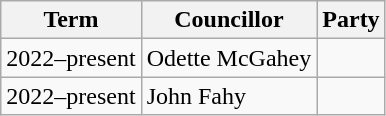<table class="wikitable">
<tr>
<th>Term</th>
<th>Councillor</th>
<th colspan=2>Party</th>
</tr>
<tr>
<td>2022–present</td>
<td>Odette McGahey</td>
<td></td>
</tr>
<tr>
<td>2022–present</td>
<td>John Fahy</td>
<td></td>
</tr>
</table>
